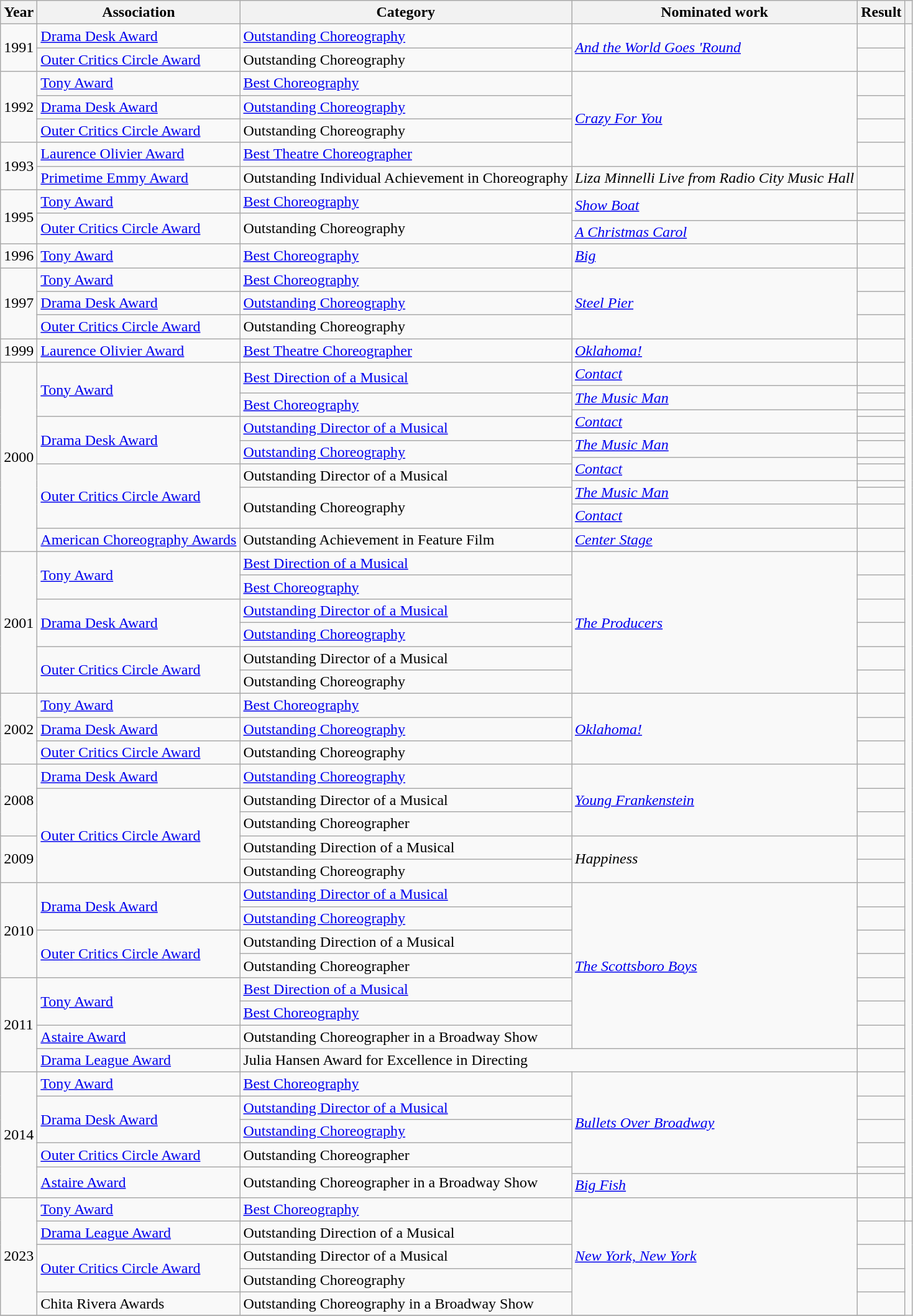<table class="wikitable sortable">
<tr>
<th>Year</th>
<th>Association</th>
<th>Category</th>
<th>Nominated work</th>
<th>Result</th>
<th class="unsortable"></th>
</tr>
<tr>
<td rowspan=2>1991</td>
<td><a href='#'>Drama Desk Award</a></td>
<td><a href='#'>Outstanding Choreography</a></td>
<td rowspan=2><em><a href='#'>And the World Goes 'Round</a></em></td>
<td></td>
</tr>
<tr>
<td><a href='#'>Outer Critics Circle Award</a></td>
<td>Outstanding Choreography</td>
<td></td>
</tr>
<tr>
<td rowspan=3>1992</td>
<td><a href='#'>Tony Award</a></td>
<td><a href='#'>Best Choreography</a></td>
<td rowspan=4><em><a href='#'>Crazy For You</a></em></td>
<td></td>
</tr>
<tr>
<td><a href='#'>Drama Desk Award</a></td>
<td><a href='#'>Outstanding Choreography</a></td>
<td></td>
</tr>
<tr>
<td><a href='#'>Outer Critics Circle Award</a></td>
<td>Outstanding Choreography</td>
<td></td>
</tr>
<tr>
<td rowspan=2>1993</td>
<td><a href='#'>Laurence Olivier Award</a></td>
<td><a href='#'>Best Theatre Choreographer</a></td>
<td></td>
</tr>
<tr>
<td><a href='#'>Primetime Emmy Award</a></td>
<td>Outstanding Individual Achievement in Choreography</td>
<td><em>Liza Minnelli Live from Radio City Music Hall</em></td>
<td></td>
</tr>
<tr>
<td rowspan=3>1995</td>
<td><a href='#'>Tony Award</a></td>
<td><a href='#'>Best Choreography</a></td>
<td rowspan=2><em><a href='#'>Show Boat</a></em></td>
<td></td>
</tr>
<tr>
<td rowspan=2><a href='#'>Outer Critics Circle Award</a></td>
<td rowspan=2>Outstanding Choreography</td>
<td></td>
</tr>
<tr>
<td><em><a href='#'>A Christmas Carol</a></em></td>
<td></td>
</tr>
<tr>
<td>1996</td>
<td><a href='#'>Tony Award</a></td>
<td><a href='#'>Best Choreography</a></td>
<td><em><a href='#'>Big</a></em></td>
<td></td>
</tr>
<tr>
<td rowspan=3>1997</td>
<td><a href='#'>Tony Award</a></td>
<td><a href='#'>Best Choreography</a></td>
<td rowspan=3><em><a href='#'>Steel Pier</a></em></td>
<td></td>
</tr>
<tr>
<td><a href='#'>Drama Desk Award</a></td>
<td><a href='#'>Outstanding Choreography</a></td>
<td></td>
</tr>
<tr>
<td><a href='#'>Outer Critics Circle Award</a></td>
<td>Outstanding Choreography</td>
<td></td>
</tr>
<tr>
<td>1999</td>
<td><a href='#'>Laurence Olivier Award</a></td>
<td><a href='#'>Best Theatre Choreographer</a></td>
<td><em><a href='#'>Oklahoma!</a></em></td>
<td></td>
</tr>
<tr>
<td rowspan="13">2000</td>
<td rowspan=4><a href='#'>Tony Award</a></td>
<td rowspan=2><a href='#'>Best Direction of a Musical</a></td>
<td><em><a href='#'>Contact</a></em></td>
<td></td>
</tr>
<tr>
<td rowspan=2><em><a href='#'>The Music Man</a></em></td>
<td></td>
</tr>
<tr>
<td rowspan=2><a href='#'>Best Choreography</a></td>
<td></td>
</tr>
<tr>
<td rowspan=2><em><a href='#'>Contact</a></em></td>
<td></td>
</tr>
<tr>
<td rowspan=4><a href='#'>Drama Desk Award</a></td>
<td rowspan=2><a href='#'>Outstanding Director of a Musical</a></td>
<td></td>
</tr>
<tr>
<td rowspan=2><em><a href='#'>The Music Man</a></em></td>
<td></td>
</tr>
<tr>
<td rowspan=2><a href='#'>Outstanding Choreography</a></td>
<td></td>
</tr>
<tr>
<td rowspan=2><em><a href='#'>Contact</a></em></td>
<td></td>
</tr>
<tr>
<td rowspan=4><a href='#'>Outer Critics Circle Award</a></td>
<td rowspan=2>Outstanding Director of a Musical</td>
<td></td>
</tr>
<tr>
<td rowspan=2><em><a href='#'>The Music Man</a></em></td>
<td></td>
</tr>
<tr>
<td rowspan=2>Outstanding Choreography</td>
<td></td>
</tr>
<tr>
<td><em><a href='#'>Contact</a></em></td>
<td></td>
</tr>
<tr>
<td><a href='#'>American Choreography Awards</a></td>
<td>Outstanding Achievement in Feature Film</td>
<td><em><a href='#'>Center Stage</a></em></td>
<td></td>
</tr>
<tr>
<td rowspan=6>2001</td>
<td rowspan=2><a href='#'>Tony Award</a></td>
<td><a href='#'>Best Direction of a Musical</a></td>
<td rowspan=6><em><a href='#'>The Producers</a></em></td>
<td></td>
</tr>
<tr>
<td><a href='#'>Best Choreography</a></td>
<td></td>
</tr>
<tr>
<td rowspan=2><a href='#'>Drama Desk Award</a></td>
<td><a href='#'>Outstanding Director of a Musical</a></td>
<td></td>
</tr>
<tr>
<td><a href='#'>Outstanding Choreography</a></td>
<td></td>
</tr>
<tr>
<td rowspan=2><a href='#'>Outer Critics Circle Award</a></td>
<td>Outstanding Director of a Musical</td>
<td></td>
</tr>
<tr>
<td>Outstanding Choreography</td>
<td></td>
</tr>
<tr>
<td rowspan=3>2002</td>
<td><a href='#'>Tony Award</a></td>
<td><a href='#'>Best Choreography</a></td>
<td rowspan=3><em><a href='#'>Oklahoma!</a></em></td>
<td></td>
</tr>
<tr>
<td><a href='#'>Drama Desk Award</a></td>
<td><a href='#'>Outstanding Choreography</a></td>
<td></td>
</tr>
<tr>
<td><a href='#'>Outer Critics Circle Award</a></td>
<td>Outstanding Choreography</td>
<td></td>
</tr>
<tr>
<td rowspan=3>2008</td>
<td><a href='#'>Drama Desk Award</a></td>
<td><a href='#'>Outstanding Choreography</a></td>
<td rowspan=3><em><a href='#'>Young Frankenstein</a></em></td>
<td></td>
</tr>
<tr>
<td rowspan=4><a href='#'>Outer Critics Circle Award</a></td>
<td>Outstanding Director of a Musical</td>
<td></td>
</tr>
<tr>
<td>Outstanding Choreographer</td>
<td></td>
</tr>
<tr>
<td rowspan=2>2009</td>
<td>Outstanding Direction of a Musical</td>
<td rowspan=2><em>Happiness</em></td>
<td></td>
</tr>
<tr>
<td>Outstanding Choreography</td>
<td></td>
</tr>
<tr>
<td rowspan=4>2010</td>
<td rowspan=2><a href='#'>Drama Desk Award</a></td>
<td><a href='#'>Outstanding Director of a Musical</a></td>
<td rowspan=7><em><a href='#'>The Scottsboro Boys</a></em></td>
<td></td>
</tr>
<tr>
<td><a href='#'>Outstanding Choreography</a></td>
<td></td>
</tr>
<tr>
<td rowspan=2><a href='#'>Outer Critics Circle Award</a></td>
<td>Outstanding Direction of a Musical</td>
<td></td>
</tr>
<tr>
<td>Outstanding Choreographer</td>
<td></td>
</tr>
<tr>
<td rowspan=4>2011</td>
<td rowspan=2><a href='#'>Tony Award</a></td>
<td><a href='#'>Best Direction of a Musical</a></td>
<td></td>
</tr>
<tr>
<td><a href='#'>Best Choreography</a></td>
<td></td>
</tr>
<tr>
<td><a href='#'>Astaire Award</a></td>
<td>Outstanding Choreographer in a Broadway Show</td>
<td></td>
</tr>
<tr>
<td><a href='#'>Drama League Award</a></td>
<td colspan=2>Julia Hansen Award for Excellence in Directing</td>
<td></td>
</tr>
<tr>
<td rowspan=6>2014</td>
<td><a href='#'>Tony Award</a></td>
<td><a href='#'>Best Choreography</a></td>
<td rowspan=5><em><a href='#'>Bullets Over Broadway</a></em></td>
<td></td>
</tr>
<tr>
<td rowspan=2><a href='#'>Drama Desk Award</a></td>
<td><a href='#'>Outstanding Director of a Musical</a></td>
<td></td>
</tr>
<tr>
<td><a href='#'>Outstanding Choreography</a></td>
<td></td>
</tr>
<tr>
<td><a href='#'>Outer Critics Circle Award</a></td>
<td>Outstanding Choreographer</td>
<td></td>
</tr>
<tr>
<td rowspan=2><a href='#'>Astaire Award</a></td>
<td rowspan=2>Outstanding Choreographer in a Broadway Show</td>
<td></td>
</tr>
<tr>
<td><em><a href='#'>Big Fish</a></em></td>
<td></td>
</tr>
<tr>
<td rowspan=5>2023</td>
<td><a href='#'>Tony Award</a></td>
<td><a href='#'>Best Choreography</a></td>
<td rowspan=5><em><a href='#'>New York, New York</a></em></td>
<td></td>
<td></td>
</tr>
<tr>
<td><a href='#'>Drama League Award</a></td>
<td>Outstanding Direction of a Musical</td>
<td></td>
</tr>
<tr>
<td rowspan=2><a href='#'>Outer Critics Circle Award</a></td>
<td>Outstanding Director of a Musical</td>
<td></td>
</tr>
<tr>
<td>Outstanding Choreography</td>
<td></td>
</tr>
<tr>
<td>Chita Rivera Awards</td>
<td>Outstanding Choreography in a Broadway Show</td>
<td></td>
</tr>
<tr>
</tr>
</table>
